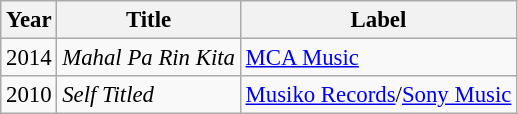<table class="wikitable" style="font-size: 95%;">
<tr>
<th>Year</th>
<th>Title</th>
<th>Label</th>
</tr>
<tr>
<td>2014</td>
<td><em>Mahal Pa Rin Kita</em></td>
<td><a href='#'>MCA Music</a></td>
</tr>
<tr>
<td>2010</td>
<td><em>Self Titled</em></td>
<td><a href='#'>Musiko Records</a>/<a href='#'>Sony Music</a></td>
</tr>
</table>
